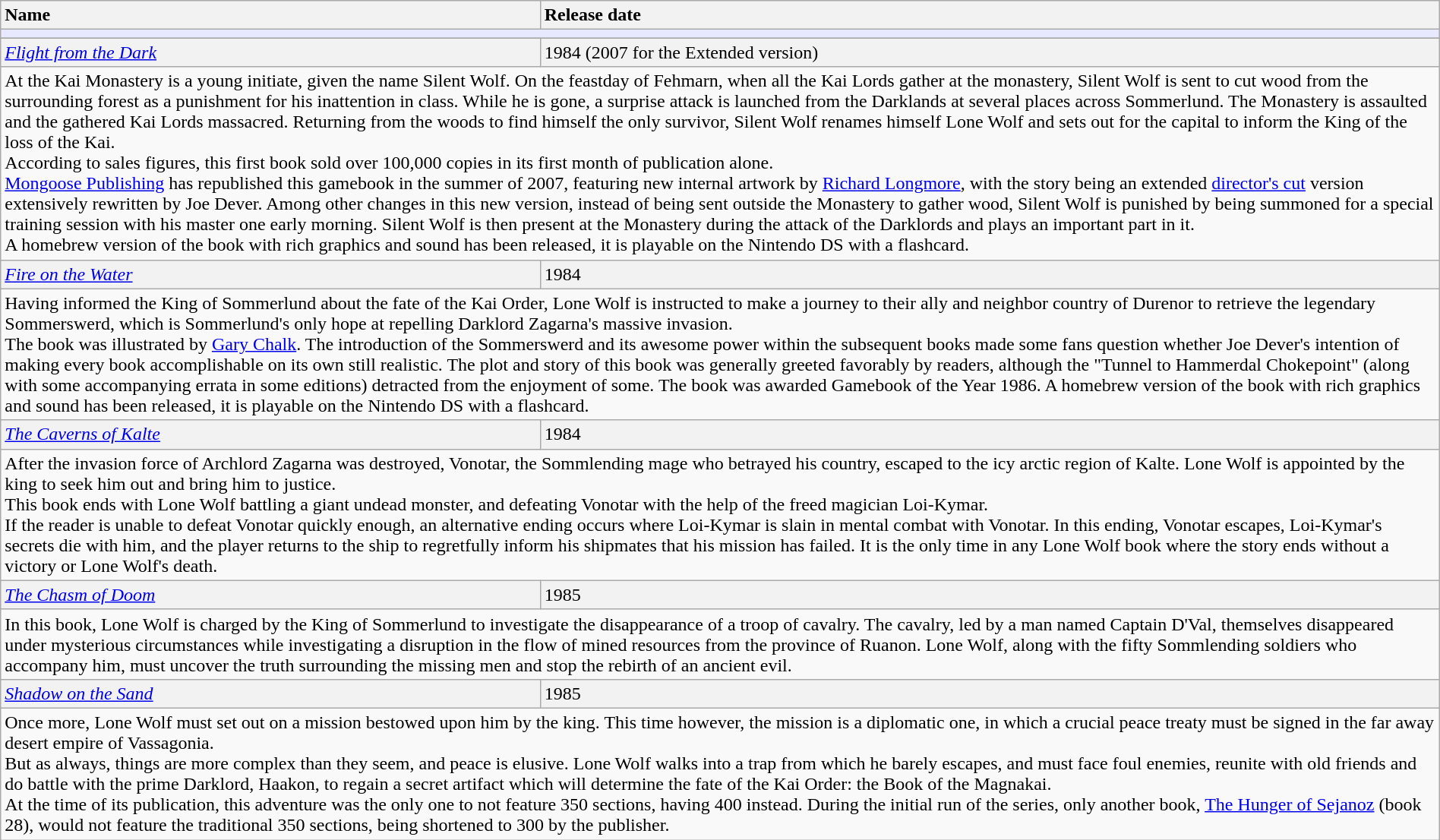<table class="wikitable" width="100%">
<tr>
<th style="text-align:left;">Name</th>
<th style="text-align:left;">Release date</th>
</tr>
<tr>
<td colspan="2" bgcolor="#e6e9ff"></td>
</tr>
<tr>
</tr>
<tr bgcolor="#F2F2F2" align="left">
<td><em> <a href='#'>Flight from the Dark</a></em></td>
<td>1984 (2007 for the Extended version)</td>
</tr>
<tr>
<td colspan="2" style="border: none; vertical-align: top;">At the Kai Monastery is a young initiate, given the name Silent Wolf. On the feastday of Fehmarn, when all the Kai Lords gather at the monastery, Silent Wolf is sent to cut wood from the surrounding forest as a punishment for his inattention in class. While he is gone, a surprise attack is launched from the Darklands at several places across Sommerlund. The Monastery is assaulted and the gathered Kai Lords massacred. Returning from the woods to find himself the only survivor, Silent Wolf renames himself Lone Wolf and sets out for the capital to inform the King of the loss of the Kai.<br>According to sales figures, this first book sold over 100,000 copies in its first month of publication alone.<br><a href='#'>Mongoose Publishing</a> has republished this gamebook in the summer of 2007, featuring new internal artwork by <a href='#'>Richard Longmore</a>, with the story being an extended <a href='#'>director's cut</a> version extensively rewritten by Joe Dever. Among other changes in this new version, instead of being sent outside the Monastery to gather wood, Silent Wolf is punished by being summoned for a special training session with his master one early morning. Silent Wolf is then present at the Monastery during the attack of the Darklords and plays an important part in it.<br>A homebrew version of the book with rich graphics and sound has been released, it is playable on the Nintendo DS with a flashcard.</td>
</tr>
<tr bgcolor="#F2F2F2" align="left">
<td><em> <a href='#'>Fire on the Water</a></em></td>
<td>1984</td>
</tr>
<tr>
<td colspan="2" style="border: none; vertical-align: top;">Having informed the King of Sommerlund about the fate of the Kai Order, Lone Wolf is instructed to make a journey to their ally and neighbor country of Durenor to retrieve the legendary Sommerswerd, which is Sommerlund's only hope at repelling Darklord Zagarna's massive invasion.<br>The book was illustrated by <a href='#'>Gary Chalk</a>. The introduction of the Sommerswerd and its awesome power within the subsequent books made some fans question whether Joe Dever's intention of making every book accomplishable on its own still realistic. The plot and story of this book was generally greeted favorably by readers, although the "Tunnel to Hammerdal Chokepoint" (along with some accompanying errata in some editions) detracted from the enjoyment of some. The book was awarded Gamebook of the Year 1986.  A homebrew version of the book with rich graphics and sound has been released, it is playable on the Nintendo DS with a flashcard.</td>
</tr>
<tr bgcolor="#F2F2F2" align="left">
<td><em> <a href='#'>The Caverns of Kalte</a></em></td>
<td>1984</td>
</tr>
<tr>
<td colspan="2" style="border: none; vertical-align: top;">After the invasion force of Archlord Zagarna was destroyed, Vonotar, the Sommlending mage who betrayed his country, escaped to the icy arctic region of Kalte. Lone Wolf is appointed by the king to seek him out and bring him to justice.<br>This book ends with Lone Wolf battling a giant undead monster, and defeating Vonotar with the help of the freed magician Loi-Kymar.<br>If the reader is unable to defeat Vonotar quickly enough, an alternative ending occurs where Loi-Kymar is slain in mental combat with Vonotar. In this ending, Vonotar escapes, Loi-Kymar's secrets die with him, and the player returns to the ship to regretfully inform his shipmates that his mission has failed. It is the only time in any Lone Wolf book where the story ends without a victory or Lone Wolf's death.</td>
</tr>
<tr bgcolor="#F2F2F2" align="left">
<td><em><a href='#'>The Chasm of Doom</a></em></td>
<td>1985</td>
</tr>
<tr>
<td colspan="2" style="border: none; vertical-align: top;">In this book, Lone Wolf is charged by the King of Sommerlund to investigate the disappearance of a troop of cavalry. The cavalry, led by a man named Captain D'Val, themselves disappeared under mysterious circumstances while investigating a disruption in the flow of mined resources from the province of Ruanon. Lone Wolf, along with the fifty Sommlending soldiers who accompany him, must uncover the truth surrounding the missing men and stop the rebirth of an ancient evil.</td>
</tr>
<tr bgcolor="#F2F2F2" align="left">
<td><em><a href='#'>Shadow on the Sand</a></em></td>
<td>1985</td>
</tr>
<tr>
<td colspan="2" style="border: none; vertical-align: top;">Once more, Lone Wolf must set out on a mission bestowed upon him by the king. This time however, the mission is a diplomatic one, in which a crucial peace treaty must be signed in the far away desert empire of Vassagonia.<br>But as always, things are more complex than they seem, and peace is elusive. Lone Wolf walks into a trap from which he barely escapes, and must face foul enemies, reunite with old friends and do battle with the prime Darklord, Haakon, to regain a secret artifact which will determine the fate of the Kai Order: the Book of the Magnakai.<br>At the time of its publication, this adventure was the only one to not feature 350 sections, having 400 instead. During the initial run of the series, only another book, <a href='#'>The Hunger of Sejanoz</a> (book 28), would not feature the traditional 350 sections, being shortened to 300 by the publisher.</td>
</tr>
</table>
